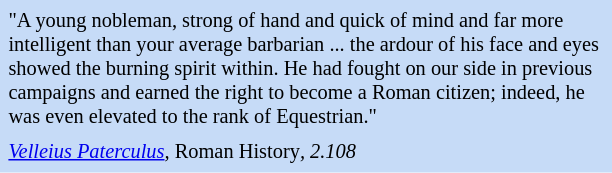<table class="toccolours" style="float: left; margin-left: 1em; margin-right: 2em; font-size: 85%; background:#c6dbf7; color:black; width:30em; max-width: 40%;" cellspacing="5">
<tr>
<td style="text-align: left;">"A young nobleman, strong of hand and quick of mind and far more intelligent than your average barbarian ... the ardour of his face and eyes showed the burning spirit within. He had fought on our side in previous campaigns and earned the right to become a Roman citizen; indeed, he was even elevated to the rank of Equestrian."</td>
</tr>
<tr>
<td style="text-align: left;"><em><a href='#'>Velleius Paterculus</a>, </em>Roman History<em>, 2.108</em></td>
</tr>
</table>
